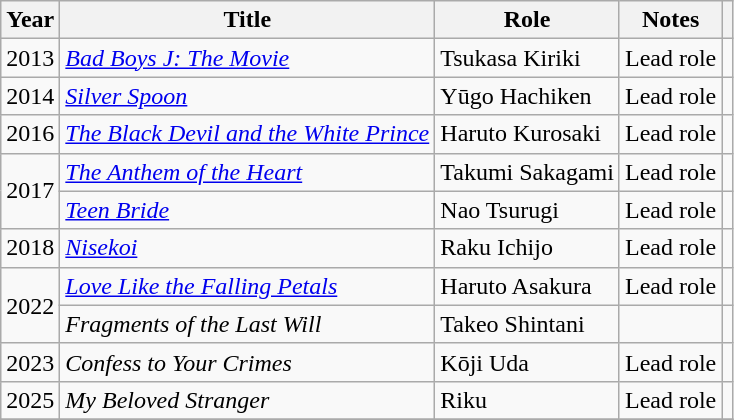<table class="wikitable">
<tr>
<th>Year</th>
<th>Title</th>
<th>Role</th>
<th>Notes</th>
<th></th>
</tr>
<tr>
<td>2013</td>
<td><em><a href='#'>Bad Boys J: The Movie</a></em></td>
<td>Tsukasa Kiriki</td>
<td>Lead role</td>
<td></td>
</tr>
<tr>
<td>2014</td>
<td><em><a href='#'>Silver Spoon</a></em></td>
<td>Yūgo Hachiken</td>
<td>Lead role</td>
<td></td>
</tr>
<tr>
<td>2016</td>
<td><em><a href='#'>The Black Devil and the White Prince</a></em></td>
<td>Haruto Kurosaki</td>
<td>Lead role</td>
<td></td>
</tr>
<tr>
<td rowspan="2">2017</td>
<td><em><a href='#'>The Anthem of the Heart</a></em></td>
<td>Takumi Sakagami</td>
<td>Lead role</td>
<td></td>
</tr>
<tr>
<td><em><a href='#'>Teen Bride</a></em></td>
<td>Nao Tsurugi</td>
<td>Lead role</td>
<td></td>
</tr>
<tr>
<td>2018</td>
<td><em><a href='#'>Nisekoi</a></em></td>
<td>Raku Ichijo</td>
<td>Lead role</td>
<td></td>
</tr>
<tr>
<td rowspan=2>2022</td>
<td><em><a href='#'>Love Like the Falling Petals</a></em></td>
<td>Haruto Asakura</td>
<td>Lead role</td>
<td></td>
</tr>
<tr>
<td><em>Fragments of the Last Will</em></td>
<td>Takeo Shintani</td>
<td></td>
<td></td>
</tr>
<tr>
<td>2023</td>
<td><em>Confess to Your Crimes</em></td>
<td>Kōji Uda</td>
<td>Lead role</td>
<td></td>
</tr>
<tr>
<td>2025</td>
<td><em>My Beloved Stranger</em></td>
<td>Riku</td>
<td>Lead role</td>
<td></td>
</tr>
<tr>
</tr>
</table>
